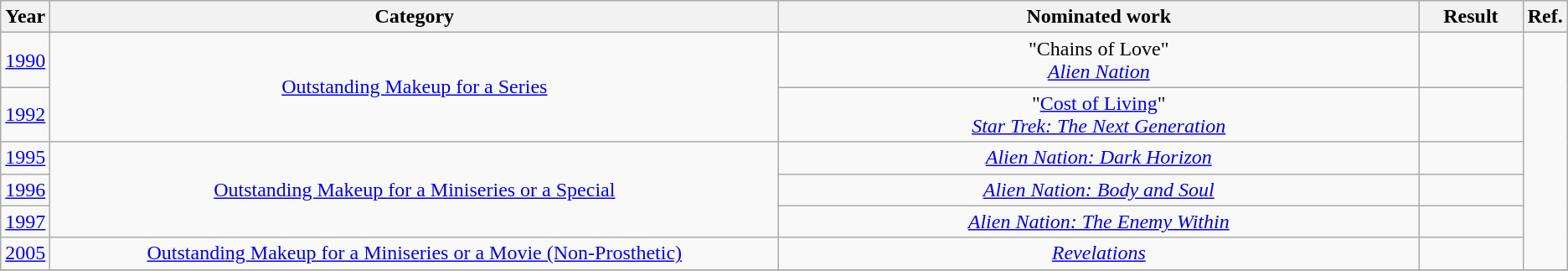<table class="wikitable sortable plainrowheaders" style="text-align:center;">
<tr>
<th scope="col" style="width:1em;">Year</th>
<th scope="col" style="width:40em;">Category</th>
<th scope="col" style="width:35em;">Nominated work</th>
<th scope="col" style="width:5em;">Result</th>
<th scope="col" style="width:1em;">Ref.</th>
</tr>
<tr>
<td><a href='#'>1990</a></td>
<td rowspan="2"><a href='#'>Outstanding Makeup for a Series</a></td>
<td>"Chains of Love" <br> <em><a href='#'>Alien Nation</a></em></td>
<td></td>
<td rowspan="6"></td>
</tr>
<tr>
<td><a href='#'>1992</a></td>
<td>"<a href='#'>Cost of Living</a>" <br> <em><a href='#'>Star Trek: The Next Generation</a></em></td>
<td></td>
</tr>
<tr>
<td><a href='#'>1995</a></td>
<td rowspan="3"><a href='#'>Outstanding Makeup for a Miniseries or a Special</a></td>
<td><em><a href='#'>Alien Nation: Dark Horizon</a></em></td>
<td></td>
</tr>
<tr>
<td><a href='#'>1996</a></td>
<td><em><a href='#'>Alien Nation: Body and Soul</a></em></td>
<td></td>
</tr>
<tr>
<td><a href='#'>1997</a></td>
<td><em><a href='#'>Alien Nation: The Enemy Within</a></em></td>
<td></td>
</tr>
<tr>
<td><a href='#'>2005</a></td>
<td><a href='#'>Outstanding Makeup for a Miniseries or a Movie (Non-Prosthetic)</a></td>
<td><em><a href='#'>Revelations</a></em></td>
<td></td>
</tr>
<tr>
</tr>
</table>
